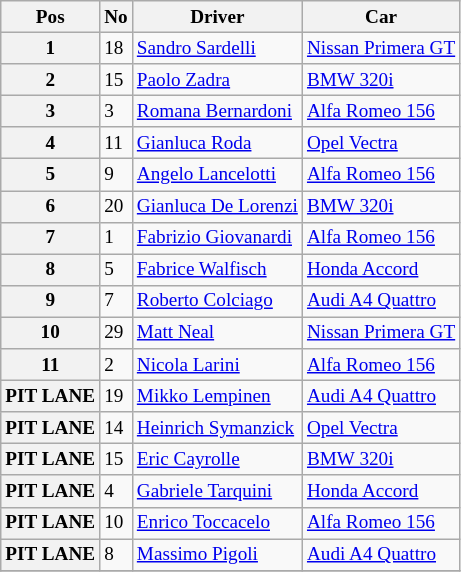<table class="wikitable" style="font-size: 80%;">
<tr>
<th>Pos</th>
<th>No</th>
<th>Driver</th>
<th>Car</th>
</tr>
<tr>
<th>1</th>
<td>18</td>
<td> <a href='#'>Sandro Sardelli</a></td>
<td><a href='#'>Nissan Primera GT</a></td>
</tr>
<tr>
<th>2</th>
<td>15</td>
<td> <a href='#'>Paolo Zadra</a></td>
<td><a href='#'>BMW 320i</a></td>
</tr>
<tr>
<th>3</th>
<td>3</td>
<td> <a href='#'>Romana Bernardoni</a></td>
<td><a href='#'>Alfa Romeo 156</a></td>
</tr>
<tr>
<th>4</th>
<td>11</td>
<td> <a href='#'>Gianluca Roda</a></td>
<td><a href='#'>Opel Vectra</a></td>
</tr>
<tr>
<th>5</th>
<td>9</td>
<td> <a href='#'>Angelo Lancelotti</a></td>
<td><a href='#'>Alfa Romeo 156</a></td>
</tr>
<tr>
<th>6</th>
<td>20</td>
<td> <a href='#'>Gianluca De Lorenzi</a></td>
<td><a href='#'>BMW 320i</a></td>
</tr>
<tr>
<th>7</th>
<td>1</td>
<td> <a href='#'>Fabrizio Giovanardi</a></td>
<td><a href='#'>Alfa Romeo 156</a></td>
</tr>
<tr>
<th>8</th>
<td>5</td>
<td> <a href='#'>Fabrice Walfisch</a></td>
<td><a href='#'>Honda Accord</a></td>
</tr>
<tr>
<th>9</th>
<td>7</td>
<td> <a href='#'>Roberto Colciago</a></td>
<td><a href='#'>Audi A4 Quattro</a></td>
</tr>
<tr>
<th>10</th>
<td>29</td>
<td> <a href='#'>Matt Neal</a></td>
<td><a href='#'>Nissan Primera GT</a></td>
</tr>
<tr>
<th>11</th>
<td>2</td>
<td> <a href='#'>Nicola Larini</a></td>
<td><a href='#'>Alfa Romeo 156</a></td>
</tr>
<tr>
<th>PIT LANE</th>
<td>19</td>
<td> <a href='#'>Mikko Lempinen</a></td>
<td><a href='#'>Audi A4 Quattro</a></td>
</tr>
<tr>
<th>PIT LANE</th>
<td>14</td>
<td> <a href='#'>Heinrich Symanzick</a></td>
<td><a href='#'>Opel Vectra</a></td>
</tr>
<tr>
<th>PIT LANE</th>
<td>15</td>
<td> <a href='#'>Eric Cayrolle</a></td>
<td><a href='#'>BMW 320i</a></td>
</tr>
<tr>
<th>PIT LANE</th>
<td>4</td>
<td> <a href='#'>Gabriele Tarquini</a></td>
<td><a href='#'>Honda Accord</a></td>
</tr>
<tr>
<th>PIT LANE</th>
<td>10</td>
<td> <a href='#'>Enrico Toccacelo</a></td>
<td><a href='#'>Alfa Romeo 156</a></td>
</tr>
<tr>
<th>PIT LANE</th>
<td>8</td>
<td> <a href='#'>Massimo Pigoli</a></td>
<td><a href='#'>Audi A4 Quattro</a></td>
</tr>
<tr>
</tr>
</table>
